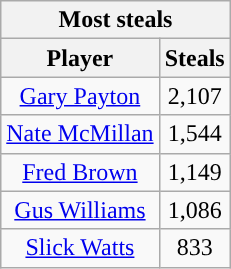<table class="wikitable sortable" style="text-align:center">
<tr>
<th colspan="2" style="text-align:center; ">Most steals</th>
</tr>
<tr>
<th style="text-align:center; ">Player</th>
<th style="text-align:center; ">Steals</th>
</tr>
<tr>
<td><a href='#'>Gary Payton</a></td>
<td>2,107</td>
</tr>
<tr>
<td><a href='#'>Nate McMillan</a></td>
<td>1,544</td>
</tr>
<tr>
<td><a href='#'>Fred Brown</a></td>
<td>1,149</td>
</tr>
<tr>
<td><a href='#'>Gus Williams</a></td>
<td>1,086</td>
</tr>
<tr>
<td><a href='#'>Slick Watts</a></td>
<td>833</td>
</tr>
</table>
